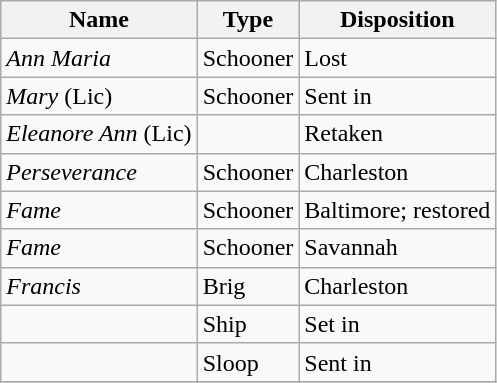<table class=" wikitable">
<tr>
<th>Name</th>
<th>Type</th>
<th>Disposition</th>
</tr>
<tr>
<td><em>Ann Maria</em></td>
<td>Schooner</td>
<td>Lost</td>
</tr>
<tr>
<td><em>Mary</em> (Lic)</td>
<td>Schooner</td>
<td>Sent in</td>
</tr>
<tr>
<td><em>Eleanore Ann</em> (Lic)</td>
<td></td>
<td>Retaken</td>
</tr>
<tr>
<td><em>Perseverance</em></td>
<td>Schooner</td>
<td>Charleston</td>
</tr>
<tr>
<td><em>Fame</em></td>
<td>Schooner</td>
<td>Baltimore; restored</td>
</tr>
<tr>
<td><em>Fame</em></td>
<td>Schooner</td>
<td>Savannah</td>
</tr>
<tr>
<td><em>Francis</em></td>
<td>Brig</td>
<td>Charleston</td>
</tr>
<tr>
<td></td>
<td>Ship</td>
<td>Set in</td>
</tr>
<tr>
<td></td>
<td>Sloop</td>
<td>Sent in</td>
</tr>
<tr>
</tr>
</table>
